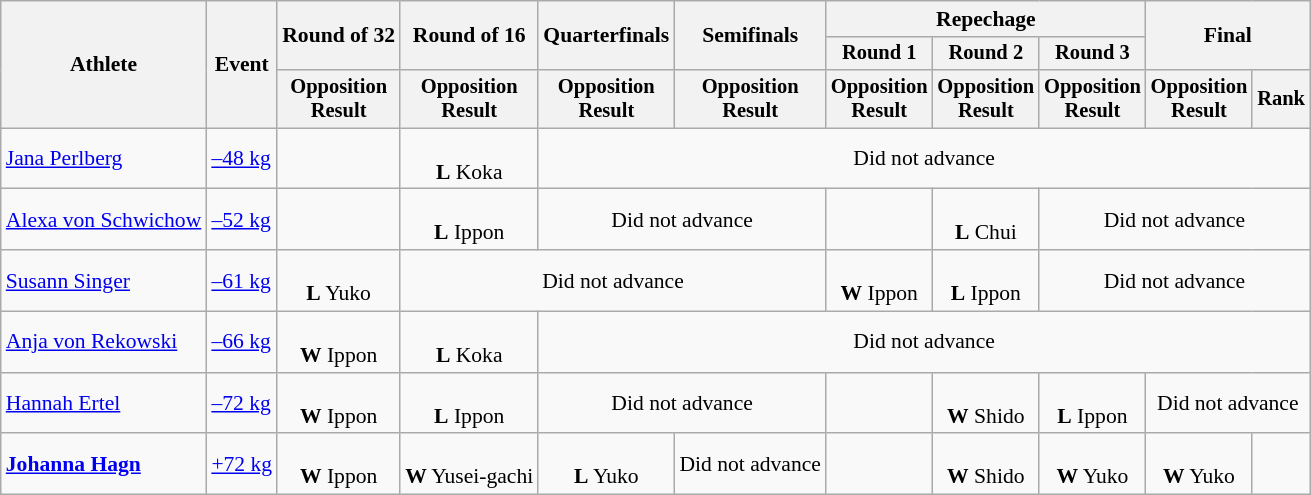<table class="wikitable" style="font-size:90%">
<tr>
<th rowspan="3">Athlete</th>
<th rowspan="3">Event</th>
<th rowspan=2>Round of 32</th>
<th rowspan=2>Round of 16</th>
<th rowspan=2>Quarterfinals</th>
<th rowspan=2>Semifinals</th>
<th colspan=3>Repechage</th>
<th colspan=2 rowspan=2>Final</th>
</tr>
<tr style="font-size:95%">
<th>Round 1</th>
<th>Round 2</th>
<th>Round 3</th>
</tr>
<tr style="font-size:95%">
<th>Opposition<br>Result</th>
<th>Opposition<br>Result</th>
<th>Opposition<br>Result</th>
<th>Opposition<br>Result</th>
<th>Opposition<br>Result</th>
<th>Opposition<br>Result</th>
<th>Opposition<br>Result</th>
<th>Opposition<br>Result</th>
<th>Rank</th>
</tr>
<tr align=center>
<td align=left><a href='#'>Jana Perlberg</a></td>
<td align=left><a href='#'>–48 kg</a></td>
<td></td>
<td><br><strong>L</strong> Koka</td>
<td colspan=7>Did not advance</td>
</tr>
<tr align=center>
<td align=left><a href='#'>Alexa von Schwichow</a></td>
<td align=left><a href='#'>–52 kg</a></td>
<td></td>
<td><br><strong>L</strong> Ippon</td>
<td colspan=2>Did not advance</td>
<td></td>
<td><br><strong>L</strong> Chui</td>
<td colspan=3>Did not advance</td>
</tr>
<tr align=center>
<td align=left><a href='#'>Susann Singer</a></td>
<td align=left><a href='#'>–61 kg</a></td>
<td><br><strong>L</strong> Yuko</td>
<td colspan=3>Did not advance</td>
<td><br><strong>W</strong> Ippon</td>
<td><br><strong>L</strong> Ippon</td>
<td colspan=3>Did not advance</td>
</tr>
<tr align=center>
<td align=left><a href='#'>Anja von Rekowski</a></td>
<td align=left><a href='#'>–66 kg</a></td>
<td><br><strong>W</strong> Ippon</td>
<td><br><strong>L</strong> Koka</td>
<td colspan=7>Did not advance</td>
</tr>
<tr align=center>
<td align=left><a href='#'>Hannah Ertel</a></td>
<td align=left><a href='#'>–72 kg</a></td>
<td><br><strong>W</strong> Ippon</td>
<td><br><strong>L</strong> Ippon</td>
<td colspan=2>Did not advance</td>
<td></td>
<td><br><strong>W</strong> Shido</td>
<td><br><strong>L</strong> Ippon</td>
<td colspan=2>Did not advance</td>
</tr>
<tr align=center>
<td align=left><strong><a href='#'>Johanna Hagn</a></strong></td>
<td align=left><a href='#'>+72 kg</a></td>
<td><br><strong>W</strong> Ippon</td>
<td><br><strong>W</strong> Yusei-gachi</td>
<td><br><strong>L</strong> Yuko</td>
<td>Did not advance</td>
<td></td>
<td><br><strong>W</strong> Shido</td>
<td><br><strong>W</strong> Yuko</td>
<td><br><strong>W</strong> Yuko</td>
<td></td>
</tr>
</table>
